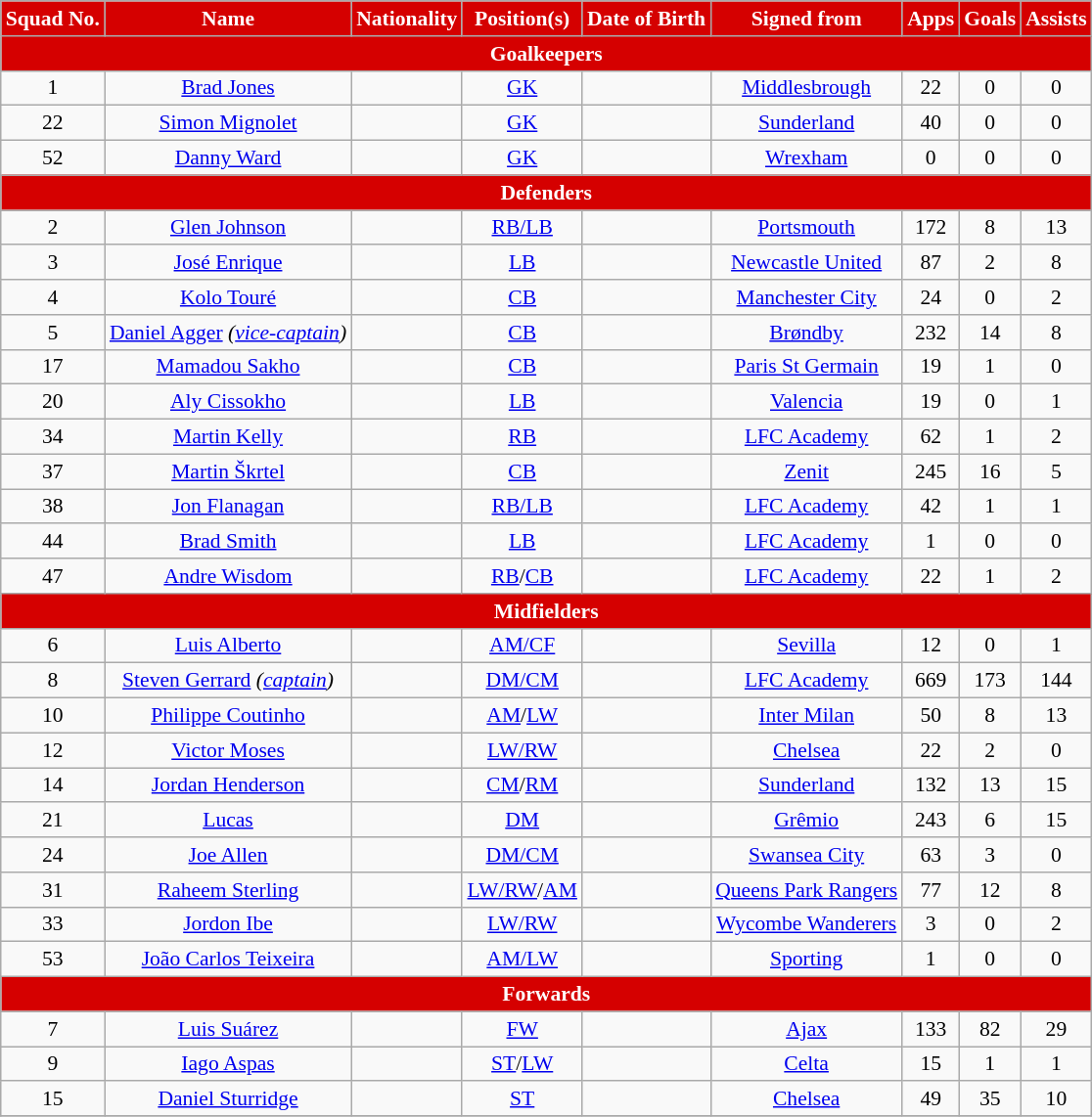<table class="wikitable" style="text-align:center; font-size:90%; white-space:nowrap;">
<tr>
<th style="background:#d50000; color:white; text-align:center;">Squad No.</th>
<th style="background:#d50000; color:white; text-align:center;">Name</th>
<th style="background:#d50000; color:white; text-align:center;">Nationality</th>
<th style="background:#d50000; color:white; text-align:center;">Position(s)</th>
<th style="background:#d50000; color:white; text-align:center;">Date of Birth</th>
<th style="background:#d50000; color:white; text-align:center;">Signed from</th>
<th style="background:#d50000; color:white; text-align:center;">Apps</th>
<th style="background:#d50000; color:white; text-align:center;">Goals</th>
<th style="background:#d50000; color:white; text-align:center;">Assists</th>
</tr>
<tr>
<th colspan="9" style="background:#d50000; color:white; text-align:center"><strong>Goalkeepers</strong></th>
</tr>
<tr>
<td>1</td>
<td><a href='#'>Brad Jones</a></td>
<td></td>
<td><a href='#'>GK</a></td>
<td></td>
<td> <a href='#'>Middlesbrough</a></td>
<td>22</td>
<td>0</td>
<td>0</td>
</tr>
<tr>
<td>22</td>
<td><a href='#'>Simon Mignolet</a></td>
<td></td>
<td><a href='#'>GK</a></td>
<td></td>
<td> <a href='#'>Sunderland</a></td>
<td>40</td>
<td>0</td>
<td>0</td>
</tr>
<tr>
<td>52</td>
<td><a href='#'>Danny Ward</a></td>
<td></td>
<td><a href='#'>GK</a></td>
<td></td>
<td> <a href='#'>Wrexham</a></td>
<td>0</td>
<td>0</td>
<td>0</td>
</tr>
<tr>
<th colspan="10" style="background:#d50000; color:white; text-align:center"><strong>Defenders</strong></th>
</tr>
<tr>
<td>2</td>
<td><a href='#'>Glen Johnson</a></td>
<td></td>
<td><a href='#'>RB/LB</a></td>
<td></td>
<td> <a href='#'>Portsmouth</a></td>
<td>172</td>
<td>8</td>
<td>13</td>
</tr>
<tr>
<td>3</td>
<td><a href='#'>José Enrique</a></td>
<td></td>
<td><a href='#'>LB</a></td>
<td></td>
<td> <a href='#'>Newcastle United</a></td>
<td>87</td>
<td>2</td>
<td>8</td>
</tr>
<tr>
<td>4</td>
<td><a href='#'>Kolo Touré</a></td>
<td></td>
<td><a href='#'>CB</a></td>
<td></td>
<td> <a href='#'>Manchester City</a></td>
<td>24</td>
<td>0</td>
<td>2</td>
</tr>
<tr>
<td>5</td>
<td><a href='#'>Daniel Agger</a> <em>(<a href='#'>vice-captain</a>)</em></td>
<td></td>
<td><a href='#'>CB</a></td>
<td></td>
<td> <a href='#'>Brøndby</a></td>
<td>232</td>
<td>14</td>
<td>8</td>
</tr>
<tr>
<td>17</td>
<td><a href='#'>Mamadou Sakho</a></td>
<td></td>
<td><a href='#'>CB</a></td>
<td></td>
<td> <a href='#'>Paris St Germain</a></td>
<td>19</td>
<td>1</td>
<td>0</td>
</tr>
<tr>
<td>20</td>
<td><a href='#'>Aly Cissokho</a></td>
<td></td>
<td><a href='#'>LB</a></td>
<td></td>
<td> <a href='#'>Valencia</a></td>
<td>19</td>
<td>0</td>
<td>1</td>
</tr>
<tr>
<td>34</td>
<td><a href='#'>Martin Kelly</a></td>
<td></td>
<td><a href='#'>RB</a></td>
<td></td>
<td> <a href='#'>LFC Academy</a></td>
<td>62</td>
<td>1</td>
<td>2</td>
</tr>
<tr>
<td>37</td>
<td><a href='#'>Martin Škrtel</a></td>
<td></td>
<td><a href='#'>CB</a></td>
<td></td>
<td> <a href='#'>Zenit</a></td>
<td>245</td>
<td>16</td>
<td>5</td>
</tr>
<tr>
<td>38</td>
<td><a href='#'>Jon Flanagan</a></td>
<td></td>
<td><a href='#'>RB/LB</a></td>
<td></td>
<td> <a href='#'>LFC Academy</a></td>
<td>42</td>
<td>1</td>
<td>1</td>
</tr>
<tr>
<td>44</td>
<td><a href='#'>Brad Smith</a></td>
<td></td>
<td><a href='#'>LB</a></td>
<td></td>
<td> <a href='#'>LFC Academy</a></td>
<td>1</td>
<td>0</td>
<td>0</td>
</tr>
<tr>
<td>47</td>
<td><a href='#'>Andre Wisdom</a></td>
<td></td>
<td><a href='#'>RB</a>/<a href='#'>CB</a></td>
<td></td>
<td> <a href='#'>LFC Academy</a></td>
<td>22</td>
<td>1</td>
<td>2</td>
</tr>
<tr>
<th colspan="9" style="background:#d50000; color:white; text-align:center"><strong>Midfielders</strong></th>
</tr>
<tr>
<td>6</td>
<td><a href='#'>Luis Alberto</a></td>
<td></td>
<td><a href='#'>AM/CF</a></td>
<td></td>
<td> <a href='#'>Sevilla</a></td>
<td>12</td>
<td>0</td>
<td>1</td>
</tr>
<tr>
<td>8</td>
<td><a href='#'>Steven Gerrard</a> <em>(<a href='#'>captain</a>)</em></td>
<td></td>
<td><a href='#'>DM/CM</a></td>
<td></td>
<td> <a href='#'>LFC Academy</a></td>
<td>669</td>
<td>173</td>
<td>144</td>
</tr>
<tr>
<td>10</td>
<td><a href='#'>Philippe Coutinho</a></td>
<td></td>
<td><a href='#'>AM</a>/<a href='#'>LW</a></td>
<td></td>
<td> <a href='#'>Inter Milan</a></td>
<td>50</td>
<td>8</td>
<td>13</td>
</tr>
<tr>
<td>12</td>
<td><a href='#'>Victor Moses</a></td>
<td></td>
<td><a href='#'>LW/RW</a></td>
<td></td>
<td> <a href='#'>Chelsea</a></td>
<td>22</td>
<td>2</td>
<td>0</td>
</tr>
<tr>
<td>14</td>
<td><a href='#'>Jordan Henderson</a></td>
<td></td>
<td><a href='#'>CM</a>/<a href='#'>RM</a></td>
<td></td>
<td> <a href='#'>Sunderland</a></td>
<td>132</td>
<td>13</td>
<td>15</td>
</tr>
<tr>
<td>21</td>
<td><a href='#'>Lucas</a></td>
<td></td>
<td><a href='#'>DM</a></td>
<td></td>
<td> <a href='#'>Grêmio</a></td>
<td>243</td>
<td>6</td>
<td>15</td>
</tr>
<tr>
<td>24</td>
<td><a href='#'>Joe Allen</a></td>
<td></td>
<td><a href='#'>DM/CM</a></td>
<td></td>
<td> <a href='#'>Swansea City</a></td>
<td>63</td>
<td>3</td>
<td>0</td>
</tr>
<tr>
<td>31</td>
<td><a href='#'>Raheem Sterling</a></td>
<td></td>
<td><a href='#'>LW/RW</a>/<a href='#'>AM</a></td>
<td></td>
<td> <a href='#'>Queens Park Rangers</a></td>
<td>77</td>
<td>12</td>
<td>8</td>
</tr>
<tr>
<td>33</td>
<td><a href='#'>Jordon Ibe</a></td>
<td></td>
<td><a href='#'>LW/RW</a></td>
<td></td>
<td> <a href='#'>Wycombe Wanderers</a></td>
<td>3</td>
<td>0</td>
<td>2</td>
</tr>
<tr>
<td>53</td>
<td><a href='#'>João Carlos Teixeira</a></td>
<td></td>
<td><a href='#'>AM/LW</a></td>
<td></td>
<td> <a href='#'>Sporting</a></td>
<td>1</td>
<td>0</td>
<td>0</td>
</tr>
<tr>
<th colspan="9" style="background:#d50000; color:white; text-align:center"><strong>Forwards</strong></th>
</tr>
<tr>
<td>7</td>
<td><a href='#'>Luis Suárez</a></td>
<td></td>
<td><a href='#'>FW</a></td>
<td></td>
<td> <a href='#'>Ajax</a></td>
<td>133</td>
<td>82</td>
<td>29</td>
</tr>
<tr>
<td>9</td>
<td><a href='#'>Iago Aspas</a></td>
<td></td>
<td><a href='#'>ST</a>/<a href='#'>LW</a></td>
<td></td>
<td> <a href='#'>Celta</a></td>
<td>15</td>
<td>1</td>
<td>1</td>
</tr>
<tr>
<td>15</td>
<td><a href='#'>Daniel Sturridge</a></td>
<td></td>
<td><a href='#'>ST</a></td>
<td></td>
<td> <a href='#'>Chelsea</a></td>
<td>49</td>
<td>35</td>
<td>10</td>
</tr>
<tr>
</tr>
</table>
